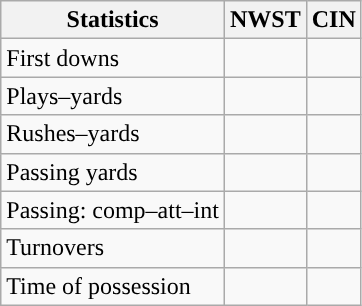<table class="wikitable" style="float:left">
<tr>
<th>Statistics</th>
<th>NWST</th>
<th>CIN</th>
</tr>
<tr>
<td>First downs</td>
<td></td>
<td></td>
</tr>
<tr>
<td>Plays–yards</td>
<td></td>
<td></td>
</tr>
<tr>
<td>Rushes–yards</td>
<td></td>
<td></td>
</tr>
<tr>
<td>Passing yards</td>
<td></td>
<td></td>
</tr>
<tr>
<td>Passing: comp–att–int</td>
<td></td>
<td></td>
</tr>
<tr>
<td>Turnovers</td>
<td></td>
<td></td>
</tr>
<tr>
<td>Time of possession</td>
<td></td>
<td></td>
</tr>
</table>
